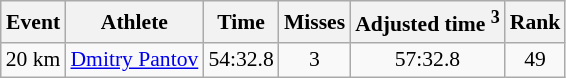<table class="wikitable" style="font-size:90%">
<tr>
<th>Event</th>
<th>Athlete</th>
<th>Time</th>
<th>Misses</th>
<th>Adjusted time <sup>3</sup></th>
<th>Rank</th>
</tr>
<tr>
<td>20 km</td>
<td><a href='#'>Dmitry Pantov</a></td>
<td align="center">54:32.8</td>
<td align="center">3</td>
<td align="center">57:32.8</td>
<td align="center">49</td>
</tr>
</table>
